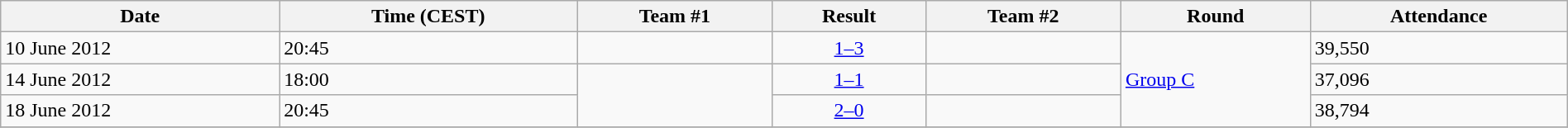<table class="wikitable" style="text-align: left;" width="100%">
<tr>
<th>Date</th>
<th>Time (CEST)</th>
<th>Team #1</th>
<th>Result</th>
<th>Team #2</th>
<th>Round</th>
<th>Attendance</th>
</tr>
<tr>
<td>10 June 2012</td>
<td>20:45</td>
<td></td>
<td style="text-align:center;"><a href='#'>1–3</a></td>
<td></td>
<td rowspan="3"><a href='#'>Group C</a></td>
<td>39,550</td>
</tr>
<tr>
<td>14 June 2012</td>
<td>18:00</td>
<td rowspan="2"></td>
<td style="text-align:center;"><a href='#'>1–1</a></td>
<td></td>
<td>37,096</td>
</tr>
<tr>
<td>18 June 2012</td>
<td>20:45</td>
<td style="text-align:center;"><a href='#'>2–0</a></td>
<td></td>
<td>38,794</td>
</tr>
<tr>
</tr>
</table>
